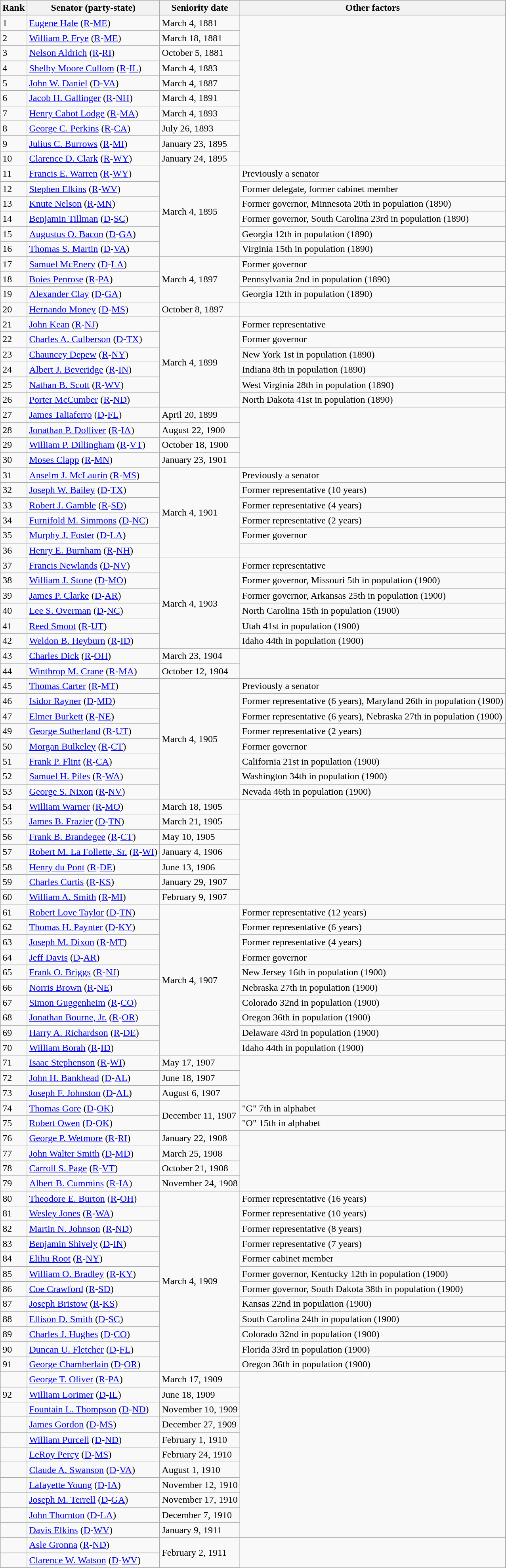<table class=wikitable>
<tr valign=bottom>
<th>Rank</th>
<th>Senator (party-state)</th>
<th>Seniority date</th>
<th>Other factors</th>
</tr>
<tr>
<td>1</td>
<td><a href='#'>Eugene Hale</a> (<a href='#'>R</a>-<a href='#'>ME</a>)</td>
<td>March 4, 1881</td>
<td rowspan=10></td>
</tr>
<tr>
<td>2</td>
<td><a href='#'>William P. Frye</a> (<a href='#'>R</a>-<a href='#'>ME</a>)</td>
<td>March 18, 1881</td>
</tr>
<tr>
<td>3</td>
<td><a href='#'>Nelson Aldrich</a> (<a href='#'>R</a>-<a href='#'>RI</a>)</td>
<td>October 5, 1881</td>
</tr>
<tr>
<td>4</td>
<td><a href='#'>Shelby Moore Cullom</a> (<a href='#'>R</a>-<a href='#'>IL</a>)</td>
<td>March 4, 1883</td>
</tr>
<tr>
<td>5</td>
<td><a href='#'>John W. Daniel</a> (<a href='#'>D</a>-<a href='#'>VA</a>)</td>
<td>March 4, 1887</td>
</tr>
<tr>
<td>6</td>
<td><a href='#'>Jacob H. Gallinger</a> (<a href='#'>R</a>-<a href='#'>NH</a>)</td>
<td>March 4, 1891</td>
</tr>
<tr>
<td>7</td>
<td><a href='#'>Henry Cabot Lodge</a> (<a href='#'>R</a>-<a href='#'>MA</a>)</td>
<td>March 4, 1893</td>
</tr>
<tr>
<td>8</td>
<td><a href='#'>George C. Perkins</a> (<a href='#'>R</a>-<a href='#'>CA</a>)</td>
<td>July 26, 1893</td>
</tr>
<tr>
<td>9</td>
<td><a href='#'>Julius C. Burrows</a> (<a href='#'>R</a>-<a href='#'>MI</a>)</td>
<td>January 23, 1895</td>
</tr>
<tr>
<td>10</td>
<td><a href='#'>Clarence D. Clark</a> (<a href='#'>R</a>-<a href='#'>WY</a>)</td>
<td>January 24, 1895</td>
</tr>
<tr>
<td>11</td>
<td><a href='#'>Francis E. Warren</a> (<a href='#'>R</a>-<a href='#'>WY</a>)</td>
<td rowspan=6>March 4, 1895</td>
<td>Previously a senator</td>
</tr>
<tr>
<td>12</td>
<td><a href='#'>Stephen Elkins</a> (<a href='#'>R</a>-<a href='#'>WV</a>)</td>
<td>Former delegate, former cabinet member</td>
</tr>
<tr>
<td>13</td>
<td><a href='#'>Knute Nelson</a> (<a href='#'>R</a>-<a href='#'>MN</a>)</td>
<td>Former governor, Minnesota 20th in population (1890)</td>
</tr>
<tr>
<td>14</td>
<td><a href='#'>Benjamin Tillman</a> (<a href='#'>D</a>-<a href='#'>SC</a>)</td>
<td>Former governor, South Carolina 23rd in population (1890)</td>
</tr>
<tr>
<td>15</td>
<td><a href='#'>Augustus O. Bacon</a> (<a href='#'>D</a>-<a href='#'>GA</a>)</td>
<td>Georgia 12th in population (1890)</td>
</tr>
<tr>
<td>16</td>
<td><a href='#'>Thomas S. Martin</a> (<a href='#'>D</a>-<a href='#'>VA</a>)</td>
<td>Virginia 15th in population (1890)</td>
</tr>
<tr>
<td>17</td>
<td><a href='#'>Samuel McEnery</a> (<a href='#'>D</a>-<a href='#'>LA</a>)</td>
<td rowspan=3>March 4, 1897</td>
<td>Former governor</td>
</tr>
<tr>
<td>18</td>
<td><a href='#'>Boies Penrose</a> (<a href='#'>R</a>-<a href='#'>PA</a>)</td>
<td>Pennsylvania 2nd in population (1890)</td>
</tr>
<tr>
<td>19</td>
<td><a href='#'>Alexander Clay</a> (<a href='#'>D</a>-<a href='#'>GA</a>)</td>
<td>Georgia 12th in population (1890)</td>
</tr>
<tr>
<td>20</td>
<td><a href='#'>Hernando Money</a> (<a href='#'>D</a>-<a href='#'>MS</a>)</td>
<td>October 8, 1897</td>
<td></td>
</tr>
<tr>
<td>21</td>
<td><a href='#'>John Kean</a> (<a href='#'>R</a>-<a href='#'>NJ</a>)</td>
<td rowspan=6>March 4, 1899</td>
<td>Former representative</td>
</tr>
<tr>
<td>22</td>
<td><a href='#'>Charles A. Culberson</a> (<a href='#'>D</a>-<a href='#'>TX</a>)</td>
<td>Former governor</td>
</tr>
<tr>
<td>23</td>
<td><a href='#'>Chauncey Depew</a> (<a href='#'>R</a>-<a href='#'>NY</a>)</td>
<td>New York 1st in population (1890)</td>
</tr>
<tr>
<td>24</td>
<td><a href='#'>Albert J. Beveridge</a> (<a href='#'>R</a>-<a href='#'>IN</a>)</td>
<td>Indiana 8th in population (1890)</td>
</tr>
<tr>
<td>25</td>
<td><a href='#'>Nathan B. Scott</a> (<a href='#'>R</a>-<a href='#'>WV</a>)</td>
<td>West Virginia 28th in population (1890)</td>
</tr>
<tr>
<td>26</td>
<td><a href='#'>Porter McCumber</a> (<a href='#'>R</a>-<a href='#'>ND</a>)</td>
<td>North Dakota 41st in population (1890)</td>
</tr>
<tr>
<td>27</td>
<td><a href='#'>James Taliaferro</a> (<a href='#'>D</a>-<a href='#'>FL</a>)</td>
<td>April 20, 1899</td>
<td rowspan=4></td>
</tr>
<tr>
<td>28</td>
<td><a href='#'>Jonathan P. Dolliver</a> (<a href='#'>R</a>-<a href='#'>IA</a>)</td>
<td>August 22, 1900</td>
</tr>
<tr>
<td>29</td>
<td><a href='#'>William P. Dillingham</a> (<a href='#'>R</a>-<a href='#'>VT</a>)</td>
<td>October 18, 1900</td>
</tr>
<tr>
<td>30</td>
<td><a href='#'>Moses Clapp</a> (<a href='#'>R</a>-<a href='#'>MN</a>)</td>
<td>January 23, 1901</td>
</tr>
<tr>
<td>31</td>
<td><a href='#'>Anselm J. McLaurin</a> (<a href='#'>R</a>-<a href='#'>MS</a>)</td>
<td rowspan=6>March 4, 1901</td>
<td>Previously a senator</td>
</tr>
<tr>
<td>32</td>
<td><a href='#'>Joseph W. Bailey</a> (<a href='#'>D</a>-<a href='#'>TX</a>)</td>
<td>Former representative (10 years)</td>
</tr>
<tr>
<td>33</td>
<td><a href='#'>Robert J. Gamble</a> (<a href='#'>R</a>-<a href='#'>SD</a>)</td>
<td>Former representative (4 years)</td>
</tr>
<tr>
<td>34</td>
<td><a href='#'>Furnifold M. Simmons</a> (<a href='#'>D</a>-<a href='#'>NC</a>)</td>
<td>Former representative (2 years)</td>
</tr>
<tr>
<td>35</td>
<td><a href='#'>Murphy J. Foster</a> (<a href='#'>D</a>-<a href='#'>LA</a>)</td>
<td>Former governor</td>
</tr>
<tr>
<td>36</td>
<td><a href='#'>Henry E. Burnham</a> (<a href='#'>R</a>-<a href='#'>NH</a>)</td>
<td></td>
</tr>
<tr>
<td>37</td>
<td><a href='#'>Francis Newlands</a> (<a href='#'>D</a>-<a href='#'>NV</a>)</td>
<td rowspan=6>March 4, 1903</td>
<td>Former representative</td>
</tr>
<tr>
<td>38</td>
<td><a href='#'>William J. Stone</a> (<a href='#'>D</a>-<a href='#'>MO</a>)</td>
<td>Former governor, Missouri 5th in population (1900)</td>
</tr>
<tr>
<td>39</td>
<td><a href='#'>James P. Clarke</a> (<a href='#'>D</a>-<a href='#'>AR</a>)</td>
<td>Former governor, Arkansas 25th in population (1900)</td>
</tr>
<tr>
<td>40</td>
<td><a href='#'>Lee S. Overman</a> (<a href='#'>D</a>-<a href='#'>NC</a>)</td>
<td>North Carolina 15th in population (1900)</td>
</tr>
<tr>
<td>41</td>
<td><a href='#'>Reed Smoot</a> (<a href='#'>R</a>-<a href='#'>UT</a>)</td>
<td>Utah 41st in population (1900)</td>
</tr>
<tr>
<td>42</td>
<td><a href='#'>Weldon B. Heyburn</a> (<a href='#'>R</a>-<a href='#'>ID</a>)</td>
<td>Idaho 44th in population (1900)</td>
</tr>
<tr>
<td>43</td>
<td><a href='#'>Charles Dick</a> (<a href='#'>R</a>-<a href='#'>OH</a>)</td>
<td>March 23, 1904</td>
<td rowspan=2></td>
</tr>
<tr>
<td>44</td>
<td><a href='#'>Winthrop M. Crane</a> (<a href='#'>R</a>-<a href='#'>MA</a>)</td>
<td>October 12, 1904</td>
</tr>
<tr>
<td>45</td>
<td><a href='#'>Thomas Carter</a> (<a href='#'>R</a>-<a href='#'>MT</a>)</td>
<td rowspan=8>March 4, 1905</td>
<td>Previously a senator</td>
</tr>
<tr>
<td>46</td>
<td><a href='#'>Isidor Rayner</a> (<a href='#'>D</a>-<a href='#'>MD</a>)</td>
<td>Former representative (6 years), Maryland 26th in population (1900)</td>
</tr>
<tr>
<td>47</td>
<td><a href='#'>Elmer Burkett</a> (<a href='#'>R</a>-<a href='#'>NE</a>)</td>
<td>Former representative (6 years), Nebraska 27th in population (1900)</td>
</tr>
<tr>
<td>49</td>
<td><a href='#'>George Sutherland</a> (<a href='#'>R</a>-<a href='#'>UT</a>)</td>
<td>Former representative (2 years)</td>
</tr>
<tr>
<td>50</td>
<td><a href='#'>Morgan Bulkeley</a> (<a href='#'>R</a>-<a href='#'>CT</a>)</td>
<td>Former governor</td>
</tr>
<tr>
<td>51</td>
<td><a href='#'>Frank P. Flint</a> (<a href='#'>R</a>-<a href='#'>CA</a>)</td>
<td>California 21st in population (1900)</td>
</tr>
<tr>
<td>52</td>
<td><a href='#'>Samuel H. Piles</a> (<a href='#'>R</a>-<a href='#'>WA</a>)</td>
<td>Washington 34th in population (1900)</td>
</tr>
<tr>
<td>53</td>
<td><a href='#'>George S. Nixon</a> (<a href='#'>R</a>-<a href='#'>NV</a>)</td>
<td>Nevada 46th in population (1900)</td>
</tr>
<tr>
<td>54</td>
<td><a href='#'>William Warner</a> (<a href='#'>R</a>-<a href='#'>MO</a>)</td>
<td>March 18, 1905</td>
<td rowspan=7></td>
</tr>
<tr>
<td>55</td>
<td><a href='#'>James B. Frazier</a> (<a href='#'>D</a>-<a href='#'>TN</a>)</td>
<td>March 21, 1905</td>
</tr>
<tr>
<td>56</td>
<td><a href='#'>Frank B. Brandegee</a> (<a href='#'>R</a>-<a href='#'>CT</a>)</td>
<td>May 10, 1905</td>
</tr>
<tr>
<td>57</td>
<td><a href='#'>Robert M. La Follette, Sr.</a> (<a href='#'>R</a>-<a href='#'>WI</a>)</td>
<td>January 4, 1906</td>
</tr>
<tr>
<td>58</td>
<td><a href='#'>Henry du Pont</a> (<a href='#'>R</a>-<a href='#'>DE</a>)</td>
<td>June 13, 1906</td>
</tr>
<tr>
<td>59</td>
<td><a href='#'>Charles Curtis</a> (<a href='#'>R</a>-<a href='#'>KS</a>)</td>
<td>January 29, 1907</td>
</tr>
<tr>
<td>60</td>
<td><a href='#'>William A. Smith</a> (<a href='#'>R</a>-<a href='#'>MI</a>)</td>
<td>February 9, 1907</td>
</tr>
<tr>
<td>61</td>
<td><a href='#'>Robert Love Taylor</a> (<a href='#'>D</a>-<a href='#'>TN</a>)</td>
<td rowspan=10>March 4, 1907</td>
<td>Former representative (12 years)</td>
</tr>
<tr>
<td>62</td>
<td><a href='#'>Thomas H. Paynter</a> (<a href='#'>D</a>-<a href='#'>KY</a>)</td>
<td>Former representative (6 years)</td>
</tr>
<tr>
<td>63</td>
<td><a href='#'>Joseph M. Dixon</a> (<a href='#'>R</a>-<a href='#'>MT</a>)</td>
<td>Former representative (4 years)</td>
</tr>
<tr>
<td>64</td>
<td><a href='#'>Jeff Davis</a> (<a href='#'>D</a>-<a href='#'>AR</a>)</td>
<td>Former governor</td>
</tr>
<tr>
<td>65</td>
<td><a href='#'>Frank O. Briggs</a> (<a href='#'>R</a>-<a href='#'>NJ</a>)</td>
<td>New Jersey 16th in population (1900)</td>
</tr>
<tr>
<td>66</td>
<td><a href='#'>Norris Brown</a> (<a href='#'>R</a>-<a href='#'>NE</a>)</td>
<td>Nebraska 27th in population (1900)</td>
</tr>
<tr>
<td>67</td>
<td><a href='#'>Simon Guggenheim</a> (<a href='#'>R</a>-<a href='#'>CO</a>)</td>
<td>Colorado 32nd in population (1900)</td>
</tr>
<tr>
<td>68</td>
<td><a href='#'>Jonathan Bourne, Jr.</a> (<a href='#'>R</a>-<a href='#'>OR</a>)</td>
<td>Oregon 36th in population (1900)</td>
</tr>
<tr>
<td>69</td>
<td><a href='#'>Harry A. Richardson</a> (<a href='#'>R</a>-<a href='#'>DE</a>)</td>
<td>Delaware 43rd in population (1900)</td>
</tr>
<tr>
<td>70</td>
<td><a href='#'>William Borah</a> (<a href='#'>R</a>-<a href='#'>ID</a>)</td>
<td>Idaho 44th in population (1900)</td>
</tr>
<tr>
<td>71</td>
<td><a href='#'>Isaac Stephenson</a> (<a href='#'>R</a>-<a href='#'>WI</a>)</td>
<td>May 17, 1907</td>
<td rowspan=3></td>
</tr>
<tr>
<td>72</td>
<td><a href='#'>John H. Bankhead</a> (<a href='#'>D</a>-<a href='#'>AL</a>)</td>
<td>June 18, 1907</td>
</tr>
<tr>
<td>73</td>
<td><a href='#'>Joseph F. Johnston</a> (<a href='#'>D</a>-<a href='#'>AL</a>)</td>
<td>August 6, 1907</td>
</tr>
<tr>
<td>74</td>
<td><a href='#'>Thomas Gore</a> (<a href='#'>D</a>-<a href='#'>OK</a>)</td>
<td rowspan=2>December 11, 1907</td>
<td>"G" 7th in alphabet</td>
</tr>
<tr>
<td>75</td>
<td><a href='#'>Robert Owen</a> (<a href='#'>D</a>-<a href='#'>OK</a>)</td>
<td>"O" 15th in alphabet</td>
</tr>
<tr>
<td>76</td>
<td><a href='#'>George P. Wetmore</a> (<a href='#'>R</a>-<a href='#'>RI</a>)</td>
<td>January 22, 1908</td>
<td rowspan=4></td>
</tr>
<tr>
<td>77</td>
<td><a href='#'>John Walter Smith</a> (<a href='#'>D</a>-<a href='#'>MD</a>)</td>
<td>March 25, 1908</td>
</tr>
<tr>
<td>78</td>
<td><a href='#'>Carroll S. Page</a> (<a href='#'>R</a>-<a href='#'>VT</a>)</td>
<td>October 21, 1908</td>
</tr>
<tr>
<td>79</td>
<td><a href='#'>Albert B. Cummins</a> (<a href='#'>R</a>-<a href='#'>IA</a>)</td>
<td>November 24, 1908</td>
</tr>
<tr>
<td>80</td>
<td><a href='#'>Theodore E. Burton</a> (<a href='#'>R</a>-<a href='#'>OH</a>)</td>
<td rowspan=12>March 4, 1909</td>
<td>Former representative (16 years)</td>
</tr>
<tr>
<td>81</td>
<td><a href='#'>Wesley Jones</a> (<a href='#'>R</a>-<a href='#'>WA</a>)</td>
<td>Former representative (10 years)</td>
</tr>
<tr>
<td>82</td>
<td><a href='#'>Martin N. Johnson</a> (<a href='#'>R</a>-<a href='#'>ND</a>)</td>
<td>Former representative (8 years)</td>
</tr>
<tr>
<td>83</td>
<td><a href='#'>Benjamin Shively</a> (<a href='#'>D</a>-<a href='#'>IN</a>)</td>
<td>Former representative (7 years)</td>
</tr>
<tr>
<td>84</td>
<td><a href='#'>Elihu Root</a> (<a href='#'>R</a>-<a href='#'>NY</a>)</td>
<td>Former cabinet member</td>
</tr>
<tr>
<td>85</td>
<td><a href='#'>William O. Bradley</a> (<a href='#'>R</a>-<a href='#'>KY</a>)</td>
<td>Former governor, Kentucky 12th in population (1900)</td>
</tr>
<tr>
<td>86</td>
<td><a href='#'>Coe Crawford</a> (<a href='#'>R</a>-<a href='#'>SD</a>)</td>
<td>Former governor, South Dakota 38th in population (1900)</td>
</tr>
<tr>
<td>87</td>
<td><a href='#'>Joseph Bristow</a> (<a href='#'>R</a>-<a href='#'>KS</a>)</td>
<td>Kansas 22nd in population (1900)</td>
</tr>
<tr>
<td>88</td>
<td><a href='#'>Ellison D. Smith</a> (<a href='#'>D</a>-<a href='#'>SC</a>)</td>
<td>South Carolina 24th in population (1900)</td>
</tr>
<tr>
<td>89</td>
<td><a href='#'>Charles J. Hughes</a> (<a href='#'>D</a>-<a href='#'>CO</a>)</td>
<td>Colorado 32nd in population (1900)</td>
</tr>
<tr>
<td>90</td>
<td><a href='#'>Duncan U. Fletcher</a> (<a href='#'>D</a>-<a href='#'>FL</a>)</td>
<td>Florida 33rd in population (1900)</td>
</tr>
<tr>
<td>91</td>
<td><a href='#'>George Chamberlain</a> (<a href='#'>D</a>-<a href='#'>OR</a>)</td>
<td>Oregon 36th in population (1900)</td>
</tr>
<tr>
<td></td>
<td><a href='#'>George T. Oliver</a> (<a href='#'>R</a>-<a href='#'>PA</a>)</td>
<td>March 17, 1909</td>
<td rowspan=11></td>
</tr>
<tr>
<td>92</td>
<td><a href='#'>William Lorimer</a> (<a href='#'>D</a>-<a href='#'>IL</a>)</td>
<td>June 18, 1909</td>
</tr>
<tr>
<td></td>
<td><a href='#'>Fountain L. Thompson</a> (<a href='#'>D</a>-<a href='#'>ND</a>)</td>
<td>November 10, 1909</td>
</tr>
<tr>
<td></td>
<td><a href='#'>James Gordon</a> (<a href='#'>D</a>-<a href='#'>MS</a>)</td>
<td>December 27, 1909</td>
</tr>
<tr>
<td></td>
<td><a href='#'>William Purcell</a> (<a href='#'>D</a>-<a href='#'>ND</a>)</td>
<td>February 1, 1910</td>
</tr>
<tr>
<td></td>
<td><a href='#'>LeRoy Percy</a> (<a href='#'>D</a>-<a href='#'>MS</a>)</td>
<td>February 24, 1910</td>
</tr>
<tr>
<td></td>
<td><a href='#'>Claude A. Swanson</a> (<a href='#'>D</a>-<a href='#'>VA</a>)</td>
<td>August 1, 1910</td>
</tr>
<tr>
<td></td>
<td><a href='#'>Lafayette Young</a> (<a href='#'>D</a>-<a href='#'>IA</a>)</td>
<td>November 12, 1910</td>
</tr>
<tr>
<td></td>
<td><a href='#'>Joseph M. Terrell</a> (<a href='#'>D</a>-<a href='#'>GA</a>)</td>
<td>November 17, 1910</td>
</tr>
<tr>
<td></td>
<td><a href='#'>John Thornton</a> (<a href='#'>D</a>-<a href='#'>LA</a>)</td>
<td>December 7, 1910</td>
</tr>
<tr>
<td></td>
<td><a href='#'>Davis Elkins</a> (<a href='#'>D</a>-<a href='#'>WV</a>)</td>
<td>January 9, 1911</td>
</tr>
<tr>
<td></td>
<td><a href='#'>Asle Gronna</a> (<a href='#'>R</a>-<a href='#'>ND</a>)</td>
<td rowspan=2>February 2, 1911</td>
</tr>
<tr>
<td></td>
<td><a href='#'>Clarence W. Watson</a> (<a href='#'>D</a>-<a href='#'>WV</a>)</td>
</tr>
<tr>
</tr>
</table>
